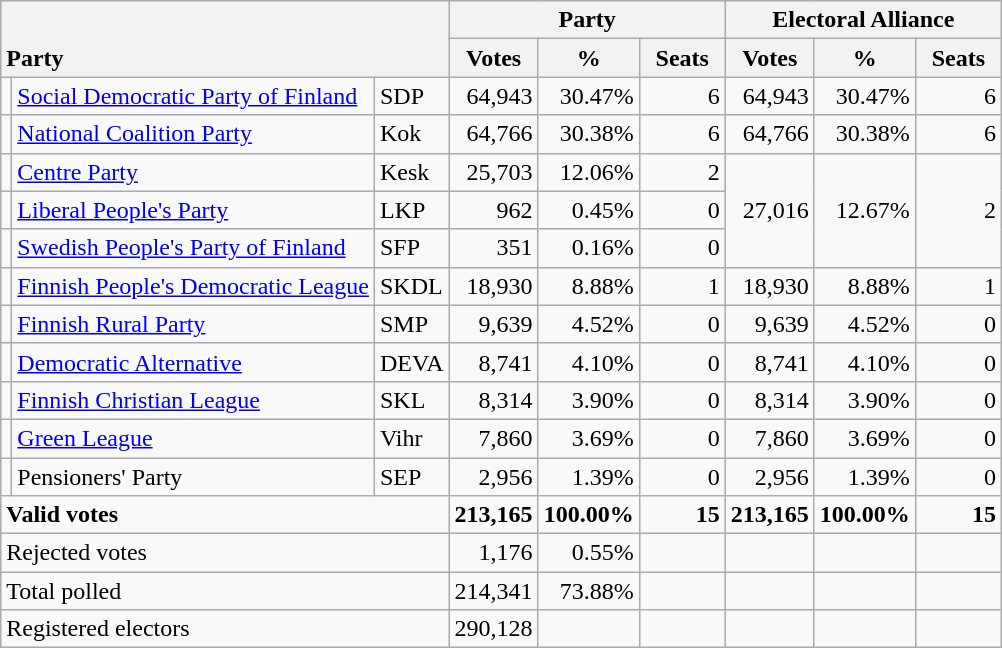<table class="wikitable" border="1" style="text-align:right;">
<tr>
<th style="text-align:left;" valign=bottom rowspan=2 colspan=3>Party</th>
<th colspan=3>Party</th>
<th colspan=3>Electoral Alliance</th>
</tr>
<tr>
<th align=center valign=bottom width="50">Votes</th>
<th align=center valign=bottom width="50">%</th>
<th align=center valign=bottom width="50">Seats</th>
<th align=center valign=bottom width="50">Votes</th>
<th align=center valign=bottom width="50">%</th>
<th align=center valign=bottom width="50">Seats</th>
</tr>
<tr>
<td></td>
<td align=left style="white-space: nowrap;"><a href='#'>Social Democratic Party of Finland</a></td>
<td align=left>SDP</td>
<td>64,943</td>
<td>30.47%</td>
<td>6</td>
<td>64,943</td>
<td>30.47%</td>
<td>6</td>
</tr>
<tr>
<td></td>
<td align=left><a href='#'>National Coalition Party</a></td>
<td align=left>Kok</td>
<td>64,766</td>
<td>30.38%</td>
<td>6</td>
<td>64,766</td>
<td>30.38%</td>
<td>6</td>
</tr>
<tr>
<td></td>
<td align=left><a href='#'>Centre Party</a></td>
<td align=left>Kesk</td>
<td>25,703</td>
<td>12.06%</td>
<td>2</td>
<td rowspan=3>27,016</td>
<td rowspan=3>12.67%</td>
<td rowspan=3>2</td>
</tr>
<tr>
<td></td>
<td align=left><a href='#'>Liberal People's Party</a></td>
<td align=left>LKP</td>
<td>962</td>
<td>0.45%</td>
<td>0</td>
</tr>
<tr>
<td></td>
<td align=left><a href='#'>Swedish People's Party of Finland</a></td>
<td align=left>SFP</td>
<td>351</td>
<td>0.16%</td>
<td>0</td>
</tr>
<tr>
<td></td>
<td align=left><a href='#'>Finnish People's Democratic League</a></td>
<td align=left>SKDL</td>
<td>18,930</td>
<td>8.88%</td>
<td>1</td>
<td>18,930</td>
<td>8.88%</td>
<td>1</td>
</tr>
<tr>
<td></td>
<td align=left><a href='#'>Finnish Rural Party</a></td>
<td align=left>SMP</td>
<td>9,639</td>
<td>4.52%</td>
<td>0</td>
<td>9,639</td>
<td>4.52%</td>
<td>0</td>
</tr>
<tr>
<td></td>
<td align=left><a href='#'>Democratic Alternative</a></td>
<td align=left>DEVA</td>
<td>8,741</td>
<td>4.10%</td>
<td>0</td>
<td>8,741</td>
<td>4.10%</td>
<td>0</td>
</tr>
<tr>
<td></td>
<td align=left><a href='#'>Finnish Christian League</a></td>
<td align=left>SKL</td>
<td>8,314</td>
<td>3.90%</td>
<td>0</td>
<td>8,314</td>
<td>3.90%</td>
<td>0</td>
</tr>
<tr>
<td></td>
<td align=left><a href='#'>Green League</a></td>
<td align=left>Vihr</td>
<td>7,860</td>
<td>3.69%</td>
<td>0</td>
<td>7,860</td>
<td>3.69%</td>
<td>0</td>
</tr>
<tr>
<td></td>
<td align=left>Pensioners' Party</td>
<td align=left>SEP</td>
<td>2,956</td>
<td>1.39%</td>
<td>0</td>
<td>2,956</td>
<td>1.39%</td>
<td>0</td>
</tr>
<tr style="font-weight:bold">
<td align=left colspan=3>Valid votes</td>
<td>213,165</td>
<td>100.00%</td>
<td>15</td>
<td>213,165</td>
<td>100.00%</td>
<td>15</td>
</tr>
<tr>
<td align=left colspan=3>Rejected votes</td>
<td>1,176</td>
<td>0.55%</td>
<td></td>
<td></td>
<td></td>
<td></td>
</tr>
<tr>
<td align=left colspan=3>Total polled</td>
<td>214,341</td>
<td>73.88%</td>
<td></td>
<td></td>
<td></td>
<td></td>
</tr>
<tr>
<td align=left colspan=3>Registered electors</td>
<td>290,128</td>
<td></td>
<td></td>
<td></td>
<td></td>
<td></td>
</tr>
</table>
